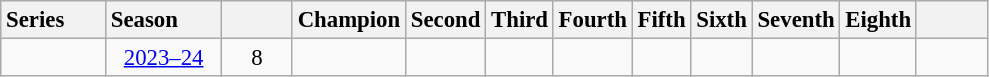<table class = "wikitable sortable" style="text-align:center; font-size:95%;">
<tr>
<th style="width:4.2em; padding-right:2px; text-align:left;">Series</th>
<th style="width:4.7em; padding-right:2px; text-align:left;">Season</th>
<th style="width:2.7em; padding-right:2px; text-align:left;"></th>
<th>Champion</th>
<th>Second</th>
<th>Third</th>
<th>Fourth</th>
<th>Fifth</th>
<th>Sixth</th>
<th>Seventh</th>
<th>Eighth</th>
<th style="width:2.7em; padding-right:2px; text-align:left;"></th>
</tr>
<tr>
<td></td>
<td><a href='#'>2023–24</a></td>
<td>8</td>
<td></td>
<td></td>
<td></td>
<td></td>
<td></td>
<td></td>
<td></td>
<td></td>
<td></td>
</tr>
</table>
